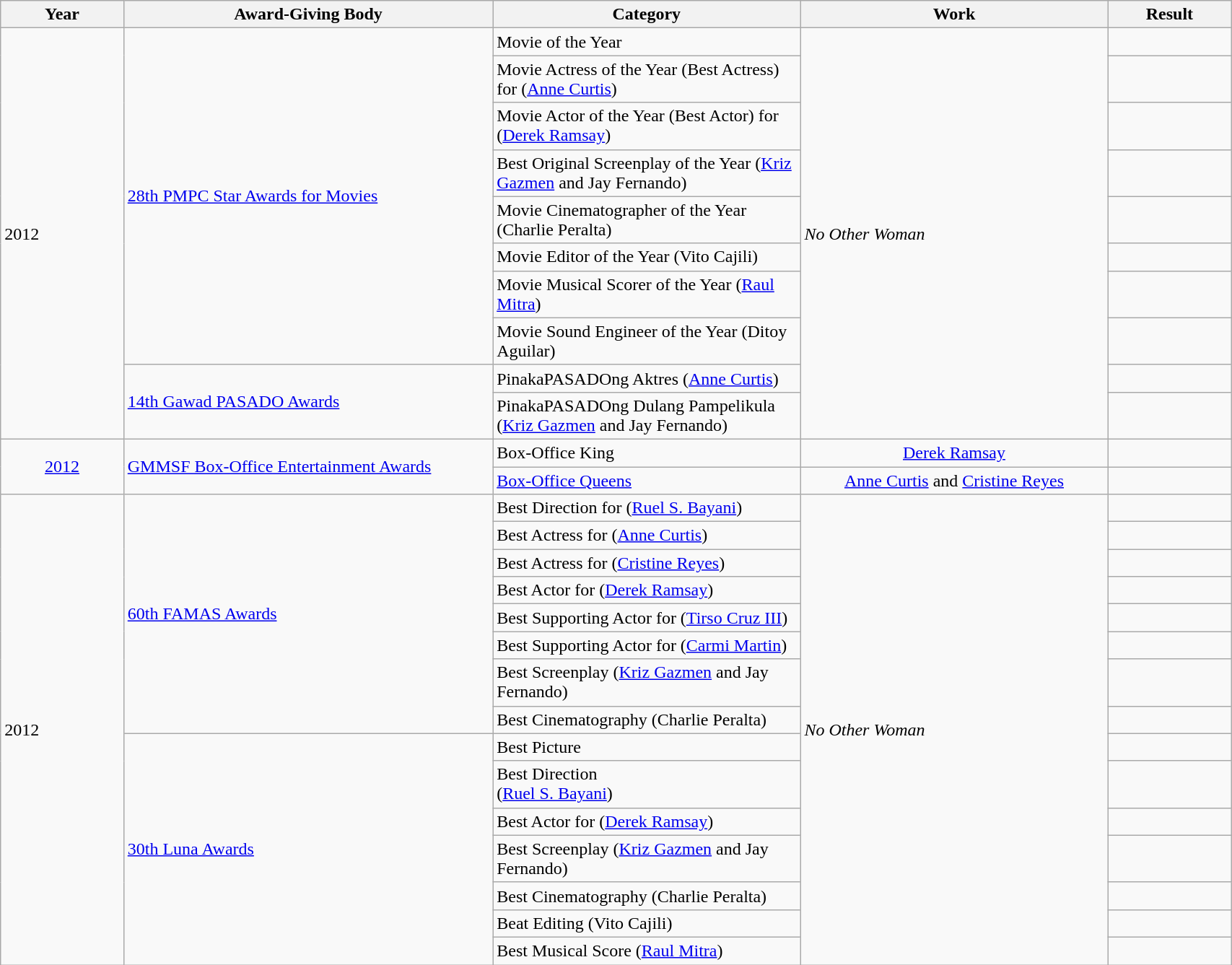<table | width="90%" class="wikitable sortable">
<tr>
<th width="10%">Year</th>
<th width="30%">Award-Giving Body</th>
<th width="25%">Category</th>
<th width="25%">Work</th>
<th width="10%">Result</th>
</tr>
<tr>
<td rowspan=10>2012</td>
<td rowspan=8><a href='#'>28th PMPC Star Awards for Movies</a></td>
<td>Movie of the Year</td>
<td rowspan=10><em>No Other Woman</em></td>
<td></td>
</tr>
<tr>
<td>Movie Actress of the Year (Best Actress) for (<a href='#'>Anne Curtis</a>)</td>
<td></td>
</tr>
<tr>
<td>Movie Actor of the Year (Best Actor) for (<a href='#'>Derek Ramsay</a>)</td>
<td></td>
</tr>
<tr>
<td>Best Original Screenplay of the Year (<a href='#'>Kriz Gazmen</a> and Jay Fernando)</td>
<td></td>
</tr>
<tr>
<td>Movie Cinematographer of the Year (Charlie Peralta)</td>
<td></td>
</tr>
<tr>
<td>Movie Editor of the Year (Vito Cajili)</td>
<td></td>
</tr>
<tr>
<td>Movie Musical Scorer of the Year (<a href='#'>Raul Mitra</a>)</td>
<td></td>
</tr>
<tr>
<td>Movie Sound Engineer of the Year (Ditoy Aguilar)</td>
<td></td>
</tr>
<tr>
<td rowspan=2><a href='#'>14th Gawad PASADO Awards</a></td>
<td>PinakaPASADOng Aktres (<a href='#'>Anne Curtis</a>)</td>
<td></td>
</tr>
<tr>
<td>PinakaPASADOng Dulang Pampelikula (<a href='#'>Kriz Gazmen</a> and Jay Fernando)</td>
<td></td>
</tr>
<tr>
<td rowspan="2" align="center"><a href='#'>2012</a></td>
<td rowspan="2" align="left"><a href='#'>GMMSF Box-Office Entertainment Awards</a></td>
<td>Box-Office King</td>
<td align=center><a href='#'>Derek Ramsay</a></td>
<td></td>
</tr>
<tr>
<td><a href='#'>Box-Office Queens</a></td>
<td align=center><a href='#'>Anne Curtis</a> and <a href='#'>Cristine Reyes</a></td>
<td></td>
</tr>
<tr>
<td rowspan=15>2012</td>
<td rowspan=8><a href='#'>60th FAMAS Awards</a></td>
<td>Best Direction for (<a href='#'>Ruel S. Bayani</a>)</td>
<td rowspan=15><em>No Other Woman</em></td>
<td></td>
</tr>
<tr>
<td>Best Actress for (<a href='#'>Anne Curtis</a>)</td>
<td></td>
</tr>
<tr>
<td>Best Actress for (<a href='#'>Cristine Reyes</a>)</td>
<td></td>
</tr>
<tr>
<td>Best Actor for (<a href='#'>Derek Ramsay</a>)</td>
<td></td>
</tr>
<tr>
<td>Best Supporting Actor for (<a href='#'>Tirso Cruz III</a>)</td>
<td></td>
</tr>
<tr>
<td>Best Supporting Actor for (<a href='#'>Carmi Martin</a>)</td>
<td></td>
</tr>
<tr>
<td>Best Screenplay (<a href='#'>Kriz Gazmen</a> and Jay Fernando)</td>
<td></td>
</tr>
<tr>
<td>Best Cinematography (Charlie Peralta)</td>
<td></td>
</tr>
<tr>
<td rowspan="7"><a href='#'>30th Luna Awards</a></td>
<td>Best Picture</td>
<td></td>
</tr>
<tr>
<td>Best Direction<br>(<a href='#'>Ruel S. Bayani</a>)</td>
<td></td>
</tr>
<tr>
<td>Best Actor for (<a href='#'>Derek Ramsay</a>)</td>
<td></td>
</tr>
<tr>
<td>Best Screenplay (<a href='#'>Kriz Gazmen</a> and Jay Fernando)</td>
<td></td>
</tr>
<tr>
<td>Best Cinematography (Charlie Peralta)</td>
<td></td>
</tr>
<tr>
<td>Beat Editing (Vito Cajili)</td>
<td></td>
</tr>
<tr>
<td>Best Musical Score (<a href='#'>Raul Mitra</a>)</td>
<td></td>
</tr>
</table>
